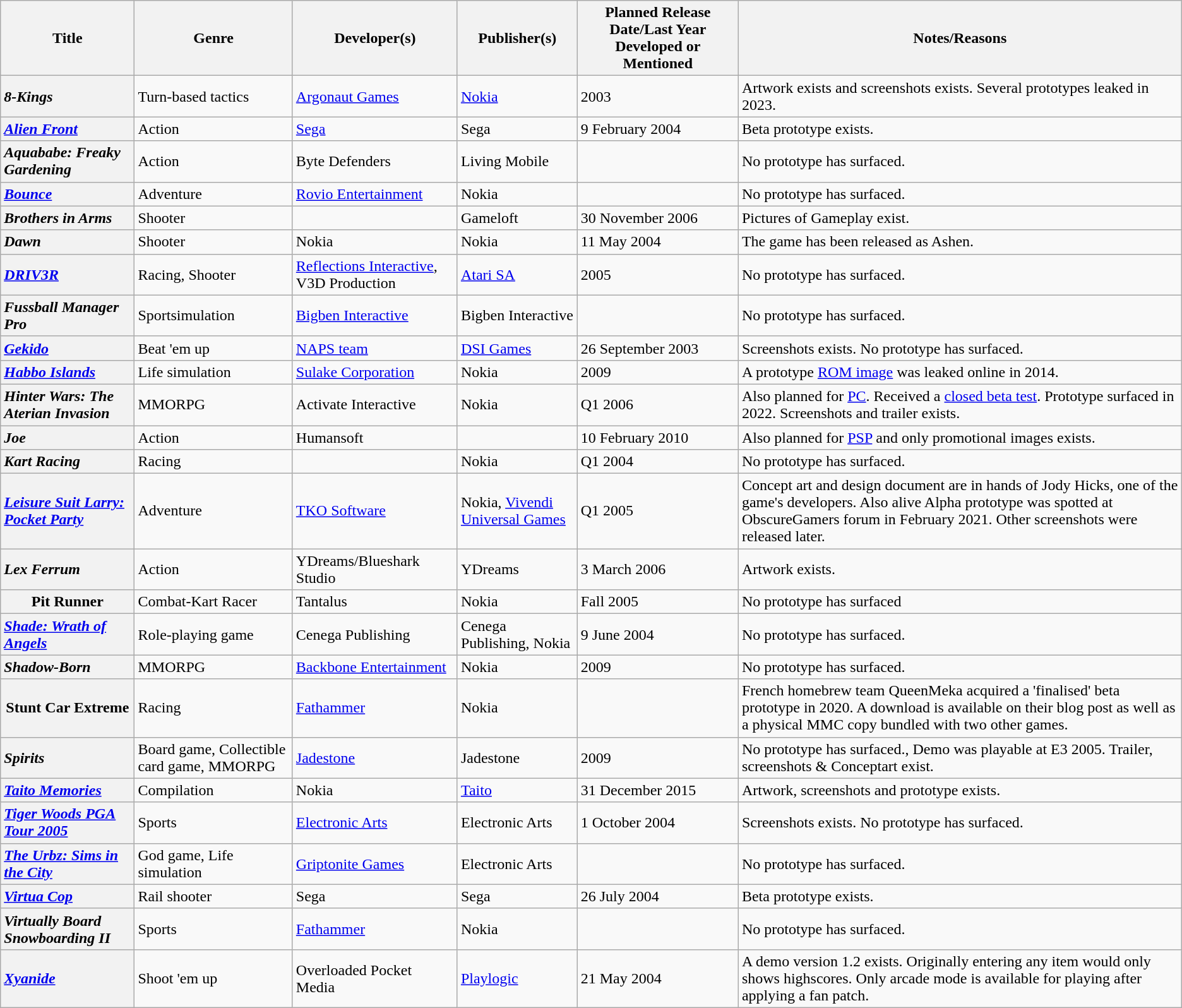<table class="wikitable sortable" id="softwarelist" width="auto">
<tr>
<th rowspan="2">Title</th>
<th rowspan="2">Genre</th>
<th rowspan="2">Developer(s)</th>
<th rowspan="2">Publisher(s)</th>
<th rowspan="2">Planned Release Date/Last Year Developed or Mentioned</th>
<th rowspan="2">Notes/Reasons</th>
</tr>
<tr>
</tr>
<tr>
<th id="0-9" style="text-align: left;"><strong><em>8-Kings</em></strong></th>
<td>Turn-based tactics</td>
<td><a href='#'>Argonaut Games</a></td>
<td><a href='#'>Nokia</a></td>
<td>2003</td>
<td>Artwork exists and screenshots exists. Several prototypes leaked in 2023.</td>
</tr>
<tr>
<th id="A" style="text-align: left;"><strong><em><a href='#'>Alien Front</a></em></strong></th>
<td>Action</td>
<td><a href='#'>Sega</a></td>
<td>Sega</td>
<td>9 February 2004</td>
<td>Beta prototype exists.</td>
</tr>
<tr>
<th style="text-align: left;"><strong><em>Aquababe: Freaky Gardening</em></strong></th>
<td>Action</td>
<td>Byte Defenders</td>
<td>Living Mobile</td>
<td></td>
<td>No prototype has surfaced.</td>
</tr>
<tr>
<th id="B" style="text-align: left;"><strong><em><a href='#'>Bounce</a></em></strong></th>
<td>Adventure</td>
<td><a href='#'>Rovio Entertainment</a></td>
<td>Nokia</td>
<td></td>
<td>No prototype has surfaced.</td>
</tr>
<tr>
<th style="text-align: left;"><strong><em>Brothers in Arms</em></strong></th>
<td>Shooter</td>
<td></td>
<td>Gameloft</td>
<td>30 November 2006</td>
<td>Pictures of Gameplay exist.</td>
</tr>
<tr>
<th style="text-align: left;"><strong><em>Dawn</em></strong></th>
<td>Shooter</td>
<td>Nokia</td>
<td>Nokia</td>
<td>11 May 2004</td>
<td>The game has been released as Ashen.</td>
</tr>
<tr>
<th id="D" style="text-align: left;"><strong><em><a href='#'>DRIV3R</a></em></strong></th>
<td>Racing, Shooter</td>
<td><a href='#'>Reflections Interactive</a>, V3D Production</td>
<td><a href='#'>Atari SA</a></td>
<td>2005</td>
<td>No prototype has surfaced.</td>
</tr>
<tr>
<th id="F" style="text-align: left;"><strong><em>Fussball Manager Pro</em></strong></th>
<td>Sportsimulation</td>
<td><a href='#'>Bigben Interactive</a></td>
<td>Bigben Interactive</td>
<td></td>
<td>No prototype has surfaced.</td>
</tr>
<tr>
<th id="G" style="text-align: left;"><strong><em><a href='#'>Gekido</a></em></strong></th>
<td>Beat 'em up</td>
<td><a href='#'>NAPS team</a></td>
<td><a href='#'>DSI Games</a></td>
<td>26 September 2003</td>
<td>Screenshots exists. No prototype has surfaced.</td>
</tr>
<tr>
<th id="H" style="text-align: left;"><strong><em><a href='#'>Habbo Islands</a></em></strong></th>
<td>Life simulation</td>
<td><a href='#'>Sulake Corporation</a></td>
<td>Nokia</td>
<td>2009</td>
<td>A prototype <a href='#'>ROM image</a> was leaked online in 2014.</td>
</tr>
<tr>
<th style="text-align: left;"><strong><em>Hinter Wars: The Aterian Invasion</em></strong></th>
<td>MMORPG</td>
<td>Activate Interactive</td>
<td>Nokia</td>
<td>Q1 2006</td>
<td>Also planned for <a href='#'>PC</a>. Received a <a href='#'>closed beta test</a>. Prototype surfaced in 2022. Screenshots and trailer exists.</td>
</tr>
<tr>
<th id="J" style="text-align: left;"><strong><em>Joe</em></strong></th>
<td>Action</td>
<td>Humansoft</td>
<td></td>
<td>10 February 2010</td>
<td>Also planned for <a href='#'>PSP</a> and only promotional images exists.</td>
</tr>
<tr>
<th id="K" style="text-align: left;"><strong><em>Kart Racing</em></strong></th>
<td>Racing</td>
<td></td>
<td>Nokia</td>
<td>Q1 2004</td>
<td>No prototype has surfaced.</td>
</tr>
<tr>
<th id="L" style="text-align: left;"><strong><em><a href='#'>Leisure Suit Larry: Pocket Party</a></em></strong></th>
<td>Adventure</td>
<td><a href='#'>TKO Software</a></td>
<td>Nokia, <a href='#'>Vivendi Universal Games</a></td>
<td>Q1 2005</td>
<td>Concept art and design document are in hands of Jody Hicks, one of the game's developers. Also alive Alpha prototype was spotted at ObscureGamers forum in February 2021. Other screenshots were released later.</td>
</tr>
<tr>
<th style="text-align: left;"><strong><em>Lex Ferrum</em></strong></th>
<td>Action</td>
<td>YDreams/Blueshark Studio</td>
<td>YDreams</td>
<td>3 March 2006</td>
<td>Artwork exists.</td>
</tr>
<tr>
<th>Pit Runner</th>
<td>Combat-Kart Racer</td>
<td>Tantalus</td>
<td>Nokia</td>
<td>Fall 2005</td>
<td>No prototype has surfaced</td>
</tr>
<tr>
<th id="S" style="text-align: left;"><strong><em><a href='#'>Shade: Wrath of Angels</a></em></strong></th>
<td>Role-playing game</td>
<td>Cenega Publishing</td>
<td>Cenega Publishing, Nokia</td>
<td>9 June 2004</td>
<td>No prototype has surfaced.</td>
</tr>
<tr>
<th style="text-align: left;"><strong><em>Shadow-Born</em></strong></th>
<td>MMORPG</td>
<td><a href='#'>Backbone Entertainment</a></td>
<td>Nokia</td>
<td>2009</td>
<td>No prototype has surfaced.</td>
</tr>
<tr>
<th>Stunt Car Extreme</th>
<td>Racing</td>
<td><a href='#'>Fathammer</a></td>
<td>Nokia</td>
<td></td>
<td>French homebrew team QueenMeka acquired a 'finalised' beta prototype in 2020. A download is available on their blog post as well as a physical MMC copy bundled with two other games.</td>
</tr>
<tr>
<th style="text-align: left;"><strong><em>Spirits</em></strong></th>
<td>Board game, Collectible card game, MMORPG</td>
<td><a href='#'>Jadestone</a></td>
<td>Jadestone</td>
<td>2009</td>
<td>No prototype has surfaced., Demo was playable at E3 2005. Trailer, screenshots & Conceptart exist.</td>
</tr>
<tr>
<th id="T" style="text-align: left;"><strong><em><a href='#'>Taito Memories</a></em></strong></th>
<td>Compilation</td>
<td>Nokia</td>
<td><a href='#'>Taito</a></td>
<td>31 December 2015</td>
<td>Artwork, screenshots and prototype exists.</td>
</tr>
<tr>
<th style="text-align: left;"><strong><em><a href='#'>Tiger Woods PGA Tour 2005</a></em></strong></th>
<td>Sports</td>
<td><a href='#'>Electronic Arts</a></td>
<td>Electronic Arts</td>
<td>1 October 2004</td>
<td>Screenshots exists. No prototype has surfaced.</td>
</tr>
<tr>
<th id="U" style="text-align: left;"><strong><em><a href='#'>The Urbz: Sims in the City</a></em></strong></th>
<td>God game, Life simulation</td>
<td><a href='#'>Griptonite Games</a></td>
<td>Electronic Arts</td>
<td></td>
<td>No prototype has surfaced.</td>
</tr>
<tr>
<th id="V" style="text-align: left;"><strong><em><a href='#'>Virtua Cop</a></em></strong></th>
<td>Rail shooter</td>
<td>Sega</td>
<td>Sega</td>
<td>26 July 2004</td>
<td>Beta prototype exists.</td>
</tr>
<tr>
<th style="text-align: left;"><strong><em>Virtually Board Snowboarding II</em></strong></th>
<td>Sports</td>
<td><a href='#'>Fathammer</a></td>
<td>Nokia</td>
<td></td>
<td>No prototype has surfaced.</td>
</tr>
<tr>
<th id="X" style="text-align: left;"><strong><em><a href='#'>Xyanide</a></em></strong></th>
<td>Shoot 'em up</td>
<td>Overloaded Pocket Media</td>
<td><a href='#'>Playlogic</a></td>
<td>21 May 2004</td>
<td>A demo version 1.2 exists. Originally entering any item would only shows highscores. Only arcade mode is available for playing after applying a fan patch.</td>
</tr>
</table>
